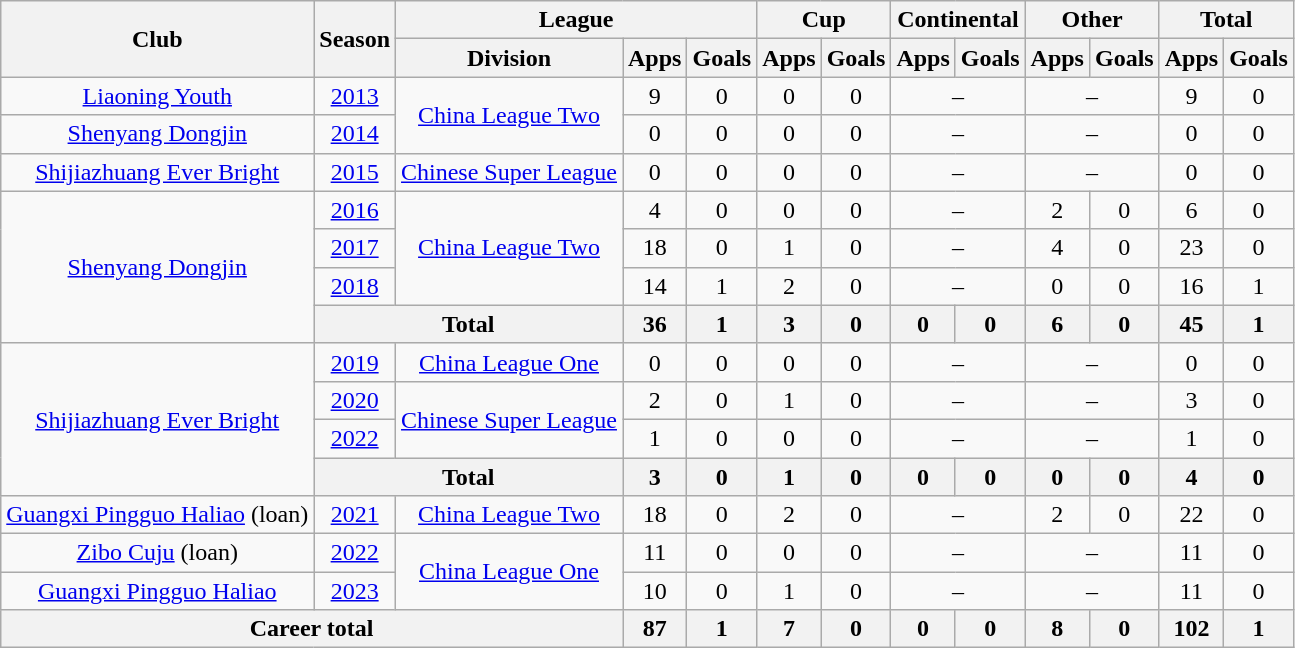<table class="wikitable" style="text-align: center">
<tr>
<th rowspan="2">Club</th>
<th rowspan="2">Season</th>
<th colspan="3">League</th>
<th colspan="2">Cup</th>
<th colspan="2">Continental</th>
<th colspan="2">Other</th>
<th colspan="2">Total</th>
</tr>
<tr>
<th>Division</th>
<th>Apps</th>
<th>Goals</th>
<th>Apps</th>
<th>Goals</th>
<th>Apps</th>
<th>Goals</th>
<th>Apps</th>
<th>Goals</th>
<th>Apps</th>
<th>Goals</th>
</tr>
<tr>
<td><a href='#'>Liaoning Youth</a></td>
<td><a href='#'>2013</a></td>
<td rowspan="2"><a href='#'>China League Two</a></td>
<td>9</td>
<td>0</td>
<td>0</td>
<td>0</td>
<td colspan="2">–</td>
<td colspan="2">–</td>
<td>9</td>
<td>0</td>
</tr>
<tr>
<td><a href='#'>Shenyang Dongjin</a></td>
<td><a href='#'>2014</a></td>
<td>0</td>
<td>0</td>
<td>0</td>
<td>0</td>
<td colspan="2">–</td>
<td colspan="2">–</td>
<td>0</td>
<td>0</td>
</tr>
<tr>
<td><a href='#'>Shijiazhuang Ever Bright</a></td>
<td><a href='#'>2015</a></td>
<td><a href='#'>Chinese Super League</a></td>
<td>0</td>
<td>0</td>
<td>0</td>
<td>0</td>
<td colspan="2">–</td>
<td colspan="2">–</td>
<td>0</td>
<td>0</td>
</tr>
<tr>
<td rowspan="4"><a href='#'>Shenyang Dongjin</a></td>
<td><a href='#'>2016</a></td>
<td rowspan="3"><a href='#'>China League Two</a></td>
<td>4</td>
<td>0</td>
<td>0</td>
<td>0</td>
<td colspan="2">–</td>
<td>2</td>
<td>0</td>
<td>6</td>
<td>0</td>
</tr>
<tr>
<td><a href='#'>2017</a></td>
<td>18</td>
<td>0</td>
<td>1</td>
<td>0</td>
<td colspan="2">–</td>
<td>4</td>
<td>0</td>
<td>23</td>
<td>0</td>
</tr>
<tr>
<td><a href='#'>2018</a></td>
<td>14</td>
<td>1</td>
<td>2</td>
<td>0</td>
<td colspan="2">–</td>
<td>0</td>
<td>0</td>
<td>16</td>
<td>1</td>
</tr>
<tr>
<th colspan=2>Total</th>
<th>36</th>
<th>1</th>
<th>3</th>
<th>0</th>
<th>0</th>
<th>0</th>
<th>6</th>
<th>0</th>
<th>45</th>
<th>1</th>
</tr>
<tr>
<td rowspan="4"><a href='#'>Shijiazhuang Ever Bright</a></td>
<td><a href='#'>2019</a></td>
<td rowspan="1"><a href='#'>China League One</a></td>
<td>0</td>
<td>0</td>
<td>0</td>
<td>0</td>
<td colspan="2">–</td>
<td colspan="2">–</td>
<td>0</td>
<td>0</td>
</tr>
<tr>
<td><a href='#'>2020</a></td>
<td rowspan="2"><a href='#'>Chinese Super League</a></td>
<td>2</td>
<td>0</td>
<td>1</td>
<td>0</td>
<td colspan="2">–</td>
<td colspan="2">–</td>
<td>3</td>
<td>0</td>
</tr>
<tr>
<td><a href='#'>2022</a></td>
<td>1</td>
<td>0</td>
<td>0</td>
<td>0</td>
<td colspan="2">–</td>
<td colspan="2">–</td>
<td>1</td>
<td>0</td>
</tr>
<tr>
<th colspan=2>Total</th>
<th>3</th>
<th>0</th>
<th>1</th>
<th>0</th>
<th>0</th>
<th>0</th>
<th>0</th>
<th>0</th>
<th>4</th>
<th>0</th>
</tr>
<tr>
<td><a href='#'>Guangxi Pingguo Haliao</a> (loan)</td>
<td><a href='#'>2021</a></td>
<td rowspan="1"><a href='#'>China League Two</a></td>
<td>18</td>
<td>0</td>
<td>2</td>
<td>0</td>
<td colspan="2">–</td>
<td>2</td>
<td>0</td>
<td>22</td>
<td>0</td>
</tr>
<tr>
<td><a href='#'>Zibo Cuju</a> (loan)</td>
<td><a href='#'>2022</a></td>
<td rowspan="2"><a href='#'>China League One</a></td>
<td>11</td>
<td>0</td>
<td>0</td>
<td>0</td>
<td colspan="2">–</td>
<td colspan="2">–</td>
<td>11</td>
<td>0</td>
</tr>
<tr>
<td><a href='#'>Guangxi Pingguo Haliao</a></td>
<td><a href='#'>2023</a></td>
<td>10</td>
<td>0</td>
<td>1</td>
<td>0</td>
<td colspan="2">–</td>
<td colspan="2">–</td>
<td>11</td>
<td>0</td>
</tr>
<tr>
<th colspan=3>Career total</th>
<th>87</th>
<th>1</th>
<th>7</th>
<th>0</th>
<th>0</th>
<th>0</th>
<th>8</th>
<th>0</th>
<th>102</th>
<th>1</th>
</tr>
</table>
